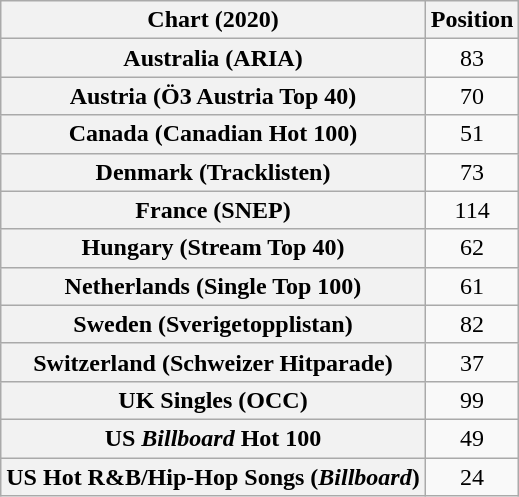<table class="wikitable sortable plainrowheaders" style="text-align:center">
<tr>
<th scope="col">Chart (2020)</th>
<th scope="col">Position</th>
</tr>
<tr>
<th scope="row">Australia (ARIA)</th>
<td>83</td>
</tr>
<tr>
<th scope="row">Austria (Ö3 Austria Top 40)</th>
<td>70</td>
</tr>
<tr>
<th scope="row">Canada (Canadian Hot 100)</th>
<td>51</td>
</tr>
<tr>
<th scope="row">Denmark (Tracklisten)</th>
<td>73</td>
</tr>
<tr>
<th scope="row">France (SNEP)</th>
<td>114</td>
</tr>
<tr>
<th scope="row">Hungary (Stream Top 40)</th>
<td>62</td>
</tr>
<tr>
<th scope="row">Netherlands (Single Top 100)</th>
<td>61</td>
</tr>
<tr>
<th scope="row">Sweden (Sverigetopplistan)</th>
<td>82</td>
</tr>
<tr>
<th scope="row">Switzerland (Schweizer Hitparade)</th>
<td>37</td>
</tr>
<tr>
<th scope="row">UK Singles (OCC)</th>
<td>99</td>
</tr>
<tr>
<th scope="row">US <em>Billboard</em> Hot 100</th>
<td>49</td>
</tr>
<tr>
<th scope="row">US Hot R&B/Hip-Hop Songs (<em>Billboard</em>)</th>
<td>24</td>
</tr>
</table>
